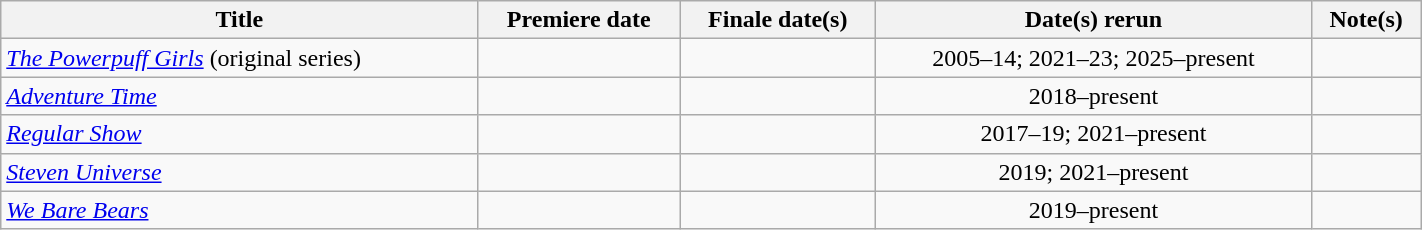<table class="wikitable plainrowheaders sortable" style="width:75%;text-align:center;">
<tr>
<th>Title</th>
<th>Premiere date</th>
<th>Finale date(s)</th>
<th>Date(s) rerun</th>
<th>Note(s)</th>
</tr>
<tr>
<td scope="row" style="text-align:left;"><em><a href='#'>The Powerpuff Girls</a></em> (original series)</td>
<td></td>
<td></td>
<td>2005–14; 2021–23; 2025–present</td>
<td></td>
</tr>
<tr>
<td scope="row" style="text-align:left;"><em><a href='#'>Adventure Time</a></em></td>
<td></td>
<td></td>
<td>2018–present</td>
<td></td>
</tr>
<tr>
<td scope="row" style="text-align:left;"><em><a href='#'>Regular Show</a></em></td>
<td></td>
<td></td>
<td>2017–19; 2021–present</td>
<td></td>
</tr>
<tr>
<td scope="row" style="text-align:left;"><em><a href='#'>Steven Universe</a></em></td>
<td></td>
<td></td>
<td>2019; 2021–present</td>
<td></td>
</tr>
<tr>
<td scope="row" style="text-align:left;"><em><a href='#'>We Bare Bears</a></em></td>
<td></td>
<td></td>
<td>2019–present</td>
<td></td>
</tr>
</table>
